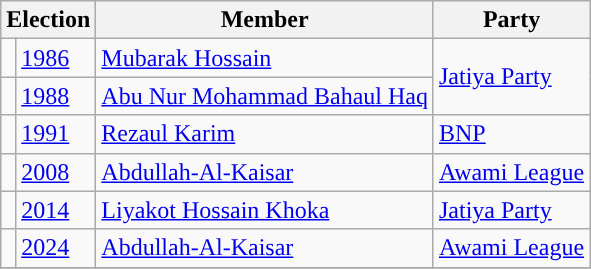<table class="wikitable">
<tr>
<th colspan="2">Election</th>
<th>Member</th>
<th>Party</th>
</tr>
<tr>
<td style="background-color:"></td>
<td><a href='#'>1986</a></td>
<td><a href='#'>Mubarak Hossain</a></td>
<td rowspan="2"><a href='#'>Jatiya Party</a></td>
</tr>
<tr>
<td style="background-color:"></td>
<td><a href='#'>1988</a></td>
<td><a href='#'>Abu Nur Mohammad Bahaul Haq</a></td>
</tr>
<tr>
<td style="background-color:"></td>
<td><a href='#'>1991</a></td>
<td><a href='#'>Rezaul Karim</a></td>
<td><a href='#'>BNP</a></td>
</tr>
<tr>
<td style="background-color:"></td>
<td><a href='#'>2008</a></td>
<td><a href='#'>Abdullah-Al-Kaisar</a></td>
<td><a href='#'>Awami League</a></td>
</tr>
<tr>
<td style="background-color:"></td>
<td><a href='#'>2014</a></td>
<td><a href='#'>Liyakot Hossain Khoka</a></td>
<td><a href='#'>Jatiya Party</a></td>
</tr>
<tr>
<td style="background-color:"></td>
<td><a href='#'>2024</a></td>
<td><a href='#'>Abdullah-Al-Kaisar</a></td>
<td><a href='#'>Awami League</a></td>
</tr>
<tr>
</tr>
</table>
